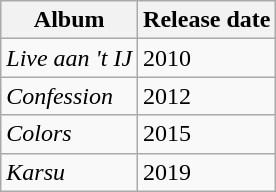<table class="wikitable">
<tr>
<th>Album</th>
<th>Release date</th>
</tr>
<tr>
<td><em>Live aan 't IJ</em></td>
<td>2010</td>
</tr>
<tr>
<td><em>Confession</em></td>
<td>2012</td>
</tr>
<tr>
<td><em>Colors</em></td>
<td>2015</td>
</tr>
<tr>
<td><em>Karsu</em></td>
<td>2019</td>
</tr>
</table>
